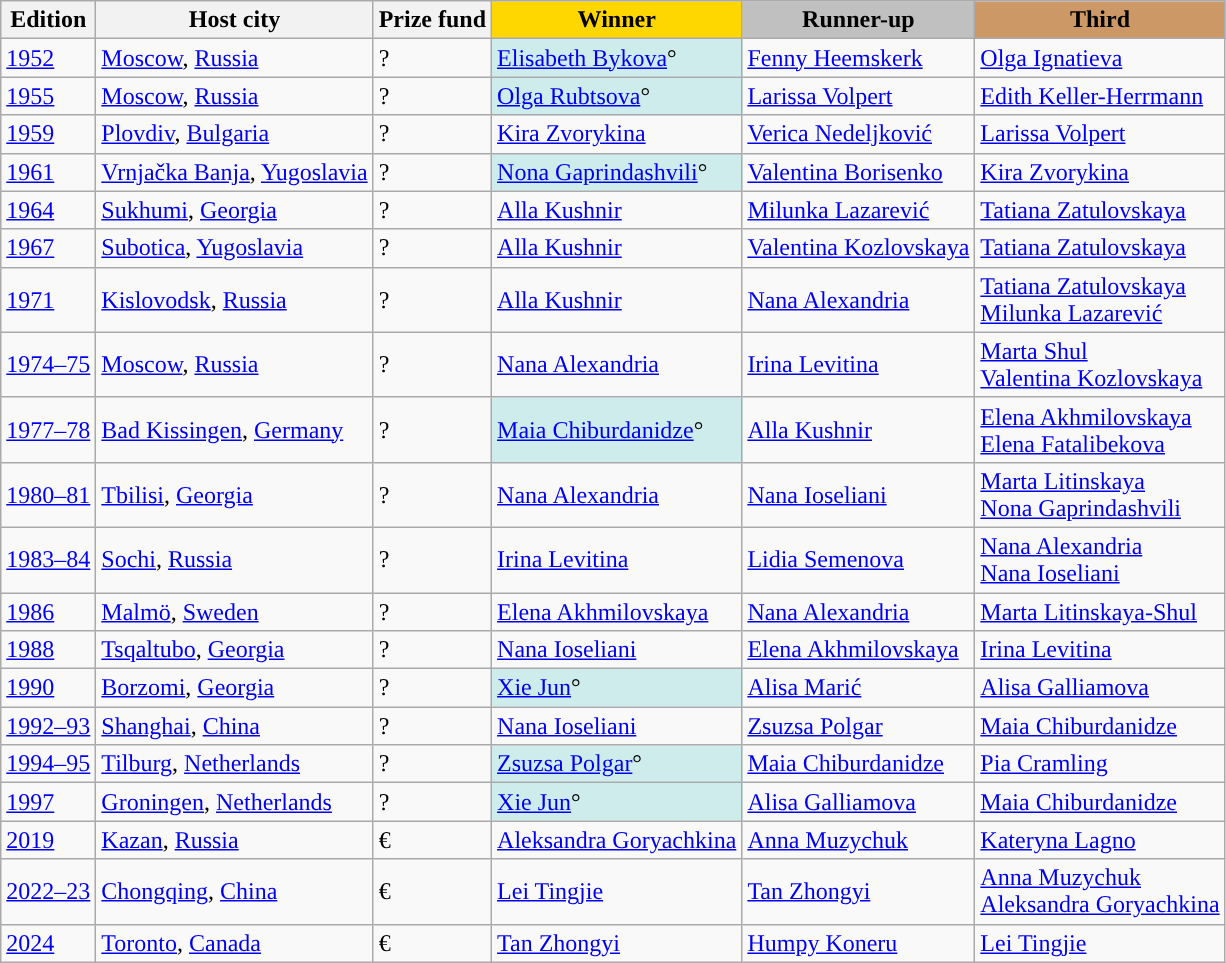<table class="wikitable">
<tr>
<th>Edition</th>
<th>Host city</th>
<th>Prize fund</th>
<th style="background:#ffd700">Winner</th>
<th style="background:#c0c0c0">Runner-up</th>
<th style="background:#cc9966">Third</th>
</tr>
<tr>
<td><a href='#'>1952</a></td>
<td><a href='#'>Moscow</a>, <a href='#'>Russia</a></td>
<td>?</td>
<td style="background-color: #CFECEC;"> <a href='#'>Elisabeth Bykova</a>°</td>
<td> <a href='#'>Fenny Heemskerk</a></td>
<td> <a href='#'>Olga Ignatieva</a></td>
</tr>
<tr>
<td><a href='#'>1955</a></td>
<td><a href='#'>Moscow</a>, <a href='#'>Russia</a></td>
<td>?</td>
<td style="background-color: #CFECEC;"> <a href='#'>Olga Rubtsova</a>°</td>
<td> <a href='#'>Larissa Volpert</a></td>
<td> <a href='#'>Edith Keller-Herrmann</a></td>
</tr>
<tr>
<td><a href='#'>1959</a></td>
<td><a href='#'>Plovdiv</a>, <a href='#'>Bulgaria</a></td>
<td>?</td>
<td> <a href='#'>Kira Zvorykina</a></td>
<td> <a href='#'>Verica Nedeljković</a></td>
<td> <a href='#'>Larissa Volpert</a></td>
</tr>
<tr>
<td><a href='#'>1961</a></td>
<td><a href='#'>Vrnjačka Banja</a>, <a href='#'>Yugoslavia</a></td>
<td>?</td>
<td style="background-color: #CFECEC;"> <a href='#'>Nona Gaprindashvili</a>°</td>
<td> <a href='#'>Valentina Borisenko</a></td>
<td> <a href='#'>Kira Zvorykina</a></td>
</tr>
<tr>
<td><a href='#'>1964</a></td>
<td><a href='#'>Sukhumi</a>, <a href='#'>Georgia</a></td>
<td>?</td>
<td> <a href='#'>Alla Kushnir</a></td>
<td> <a href='#'>Milunka Lazarević</a></td>
<td> <a href='#'>Tatiana Zatulovskaya</a></td>
</tr>
<tr>
<td><a href='#'>1967</a></td>
<td><a href='#'>Subotica</a>, <a href='#'>Yugoslavia</a></td>
<td>?</td>
<td> <a href='#'>Alla Kushnir</a></td>
<td> <a href='#'>Valentina Kozlovskaya</a></td>
<td> <a href='#'>Tatiana Zatulovskaya</a></td>
</tr>
<tr>
<td><a href='#'>1971</a></td>
<td><a href='#'>Kislovodsk</a>, <a href='#'>Russia</a></td>
<td>?</td>
<td> <a href='#'>Alla Kushnir</a></td>
<td> <a href='#'>Nana Alexandria</a></td>
<td> <a href='#'>Tatiana Zatulovskaya</a> <br>  <a href='#'>Milunka Lazarević</a></td>
</tr>
<tr>
<td><a href='#'>1974–75</a></td>
<td><a href='#'>Moscow</a>, <a href='#'>Russia</a></td>
<td>?</td>
<td> <a href='#'>Nana Alexandria</a></td>
<td> <a href='#'>Irina Levitina</a></td>
<td> <a href='#'>Marta Shul</a> <br>  <a href='#'>Valentina Kozlovskaya</a></td>
</tr>
<tr>
<td><a href='#'>1977–78</a></td>
<td><a href='#'>Bad Kissingen</a>, <a href='#'>Germany</a></td>
<td>?</td>
<td style="background-color: #CFECEC;"> <a href='#'>Maia Chiburdanidze</a>°</td>
<td> <a href='#'>Alla Kushnir</a></td>
<td> <a href='#'>Elena Akhmilovskaya</a> <br>  <a href='#'>Elena Fatalibekova</a></td>
</tr>
<tr>
<td><a href='#'>1980–81</a></td>
<td><a href='#'>Tbilisi</a>, <a href='#'>Georgia</a></td>
<td>?</td>
<td> <a href='#'>Nana Alexandria</a></td>
<td> <a href='#'>Nana Ioseliani</a></td>
<td> <a href='#'>Marta Litinskaya</a> <br>  <a href='#'>Nona Gaprindashvili</a></td>
</tr>
<tr>
<td><a href='#'>1983–84</a></td>
<td><a href='#'>Sochi</a>, <a href='#'>Russia</a></td>
<td>?</td>
<td> <a href='#'>Irina Levitina</a></td>
<td> <a href='#'>Lidia Semenova</a></td>
<td> <a href='#'>Nana Alexandria</a> <br>  <a href='#'>Nana Ioseliani</a></td>
</tr>
<tr>
<td><a href='#'>1986</a></td>
<td><a href='#'>Malmö</a>, <a href='#'>Sweden</a></td>
<td>?</td>
<td> <a href='#'>Elena Akhmilovskaya</a></td>
<td> <a href='#'>Nana Alexandria</a></td>
<td> <a href='#'>Marta Litinskaya-Shul</a></td>
</tr>
<tr>
<td><a href='#'>1988</a></td>
<td><a href='#'>Tsqaltubo</a>, <a href='#'>Georgia</a></td>
<td>?</td>
<td> <a href='#'>Nana Ioseliani</a></td>
<td> <a href='#'>Elena Akhmilovskaya</a></td>
<td> <a href='#'>Irina Levitina</a></td>
</tr>
<tr>
<td><a href='#'>1990</a></td>
<td><a href='#'>Borzomi</a>, <a href='#'>Georgia</a></td>
<td>?</td>
<td style="background-color: #CFECEC;"> <a href='#'>Xie Jun</a>°</td>
<td> <a href='#'>Alisa Marić</a></td>
<td> <a href='#'>Alisa Galliamova</a></td>
</tr>
<tr>
<td><a href='#'>1992–93</a></td>
<td><a href='#'>Shanghai</a>, <a href='#'>China</a></td>
<td>?</td>
<td> <a href='#'>Nana Ioseliani</a></td>
<td> <a href='#'>Zsuzsa Polgar</a></td>
<td> <a href='#'>Maia Chiburdanidze</a></td>
</tr>
<tr>
<td><a href='#'>1994–95</a></td>
<td><a href='#'>Tilburg</a>, <a href='#'>Netherlands</a></td>
<td>?</td>
<td style="background-color: #CFECEC;"> <a href='#'>Zsuzsa Polgar</a>°</td>
<td> <a href='#'>Maia Chiburdanidze</a></td>
<td> <a href='#'>Pia Cramling</a></td>
</tr>
<tr>
<td><a href='#'>1997</a></td>
<td><a href='#'>Groningen</a>, <a href='#'>Netherlands</a></td>
<td>?</td>
<td style="background-color: #CFECEC;"> <a href='#'>Xie Jun</a>°</td>
<td> <a href='#'>Alisa Galliamova</a></td>
<td> <a href='#'>Maia Chiburdanidze</a></td>
</tr>
<tr>
<td><a href='#'>2019</a></td>
<td><a href='#'>Kazan</a>, <a href='#'>Russia</a></td>
<td>€ </td>
<td> <a href='#'>Aleksandra Goryachkina</a></td>
<td> <a href='#'>Anna Muzychuk</a></td>
<td> <a href='#'>Kateryna Lagno</a></td>
</tr>
<tr>
<td><a href='#'>2022–23</a></td>
<td><a href='#'>Chongqing</a>, <a href='#'>China</a></td>
<td>€ </td>
<td> <a href='#'>Lei Tingjie</a></td>
<td> <a href='#'>Tan Zhongyi</a></td>
<td> <a href='#'>Anna Muzychuk</a><br> <a href='#'>Aleksandra Goryachkina</a></td>
</tr>
<tr>
<td><a href='#'>2024</a></td>
<td><a href='#'>Toronto</a>, <a href='#'>Canada</a></td>
<td>€ </td>
<td> <a href='#'>Tan Zhongyi</a></td>
<td> <a href='#'>Humpy Koneru</a></td>
<td> <a href='#'>Lei Tingjie</a></td>
</tr>
</table>
